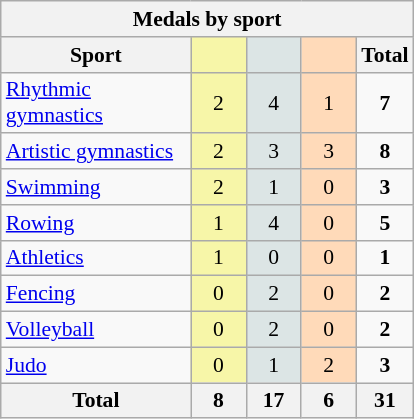<table class="wikitable" style="font-size:90%; text-align:center;">
<tr>
<th colspan=5>Medals by sport</th>
</tr>
<tr>
<th width=120>Sport</th>
<th scope="col" width=30 style="background:#F7F6A8;"></th>
<th scope="col" width=30 style="background:#DCE5E5;"></th>
<th scope="col" width=30 style="background:#FFDAB9;"></th>
<th width=30>Total</th>
</tr>
<tr>
<td align=left><a href='#'>Rhythmic gymnastics</a></td>
<td style="background:#F7F6A8;">2</td>
<td style="background:#DCE5E5;">4</td>
<td style="background:#FFDAB9;">1</td>
<td><strong>7</strong></td>
</tr>
<tr>
<td align=left><a href='#'>Artistic gymnastics</a></td>
<td style="background:#F7F6A8;">2</td>
<td style="background:#DCE5E5;">3</td>
<td style="background:#FFDAB9;">3</td>
<td><strong>8</strong></td>
</tr>
<tr>
<td align=left><a href='#'>Swimming</a></td>
<td style="background:#F7F6A8;">2</td>
<td style="background:#DCE5E5;">1</td>
<td style="background:#FFDAB9;">0</td>
<td><strong>3</strong></td>
</tr>
<tr>
<td align=left><a href='#'>Rowing</a></td>
<td style="background:#F7F6A8;">1</td>
<td style="background:#DCE5E5;">4</td>
<td style="background:#FFDAB9;">0</td>
<td><strong>5</strong></td>
</tr>
<tr>
<td align=left><a href='#'>Athletics</a></td>
<td style="background:#F7F6A8;">1</td>
<td style="background:#DCE5E5;">0</td>
<td style="background:#FFDAB9;">0</td>
<td><strong>1</strong></td>
</tr>
<tr>
<td align=left><a href='#'>Fencing</a></td>
<td style="background:#F7F6A8;">0</td>
<td style="background:#DCE5E5;">2</td>
<td style="background:#FFDAB9;">0</td>
<td><strong>2</strong></td>
</tr>
<tr>
<td align=left><a href='#'>Volleyball</a></td>
<td style="background:#F7F6A8;">0</td>
<td style="background:#DCE5E5;">2</td>
<td style="background:#FFDAB9;">0</td>
<td><strong>2</strong></td>
</tr>
<tr>
<td align=left><a href='#'>Judo</a></td>
<td style="background:#F7F6A8;">0</td>
<td style="background:#DCE5E5;">1</td>
<td style="background:#FFDAB9;">2</td>
<td><strong>3</strong></td>
</tr>
<tr class="sortbottom">
<th>Total</th>
<th>8</th>
<th>17</th>
<th>6</th>
<th>31</th>
</tr>
</table>
